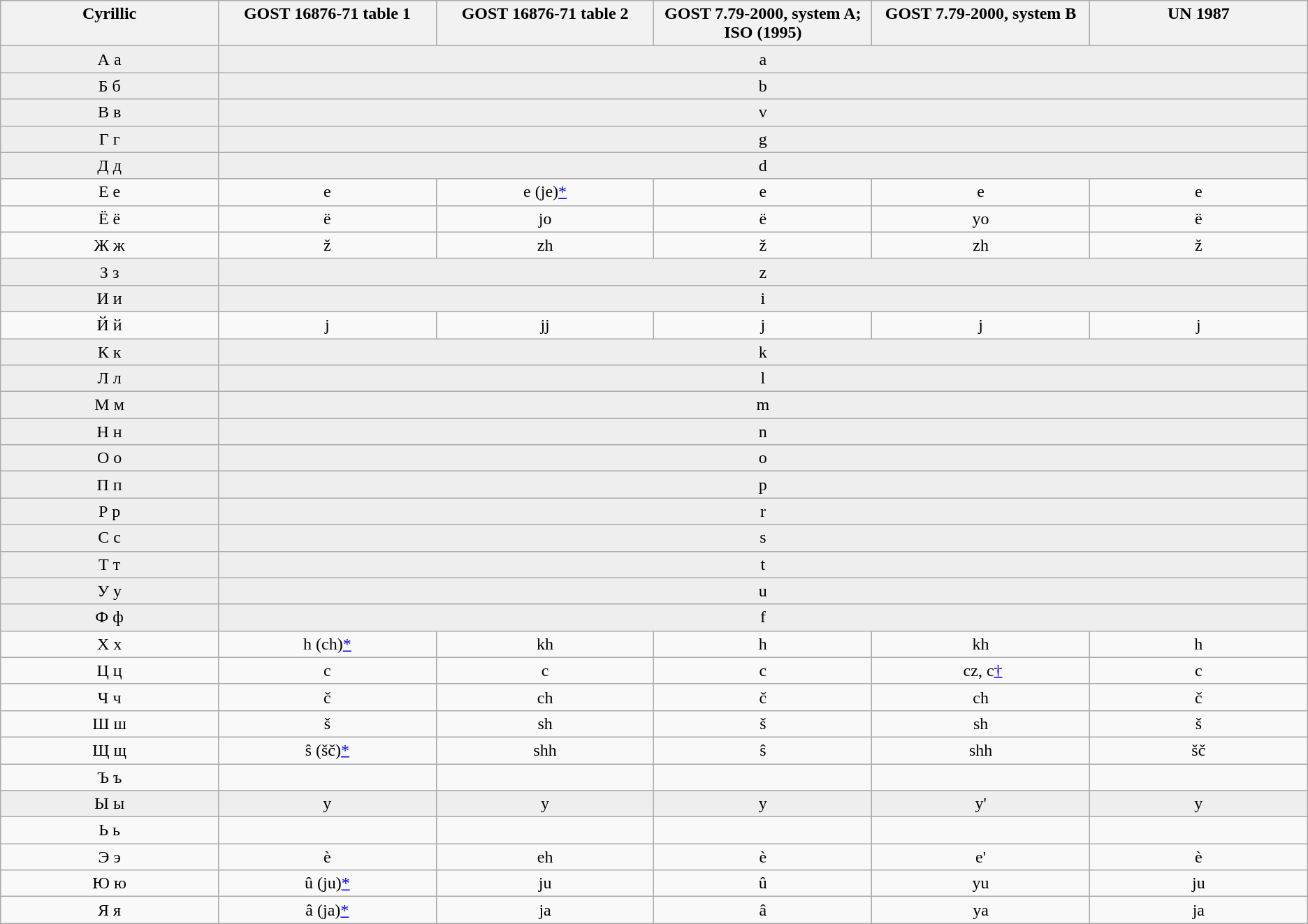<table border="0" cellspacing="0" cellpadding="2" style="text-align:center;border:1px solid #ccc;" summary="GOST and GOST-Based Transliteration for Russian" class="Unicode wikitable">
<tr valign="top" style="background:#ccc;">
<th scope="col" width="10%">Cyrillic</th>
<th scope="col" width="10%" title="GOST 16876-71 table 1">GOST 16876-71 table 1</th>
<th scope="col" width="10%" title="GOST 16876-71 table 1">GOST 16876-71 table 2</th>
<th scope="col" width="10%" title="GOST 7.79-2000, system A; ISO (1995)">GOST 7.79-2000, system A;<br>ISO (1995)</th>
<th scope="col" width="10%" title="GOST 7.79-2000, system B">GOST 7.79-2000, system B</th>
<th scope="col" width="10%" title="UN 1987">UN 1987</th>
</tr>
<tr style="background:#eee;">
<td>А а</td>
<td colspan="5">a</td>
</tr>
<tr style="background:#eee;">
<td>Б б</td>
<td colspan="5">b</td>
</tr>
<tr style="background:#eee;">
<td>В в</td>
<td colspan="5">v</td>
</tr>
<tr style="background:#eee;">
<td>Г г</td>
<td colspan="5">g</td>
</tr>
<tr style="background:#eee;">
<td>Д д</td>
<td colspan="5">d</td>
</tr>
<tr>
<td>Е е</td>
<td>e</td>
<td>e (je)<a href='#'>*</a></td>
<td>e</td>
<td>e</td>
<td>e</td>
</tr>
<tr>
<td>Ё ё</td>
<td>ë</td>
<td>jo</td>
<td>ë</td>
<td>yo</td>
<td>ë</td>
</tr>
<tr>
<td>Ж ж</td>
<td>ž</td>
<td>zh</td>
<td>ž</td>
<td>zh</td>
<td>ž</td>
</tr>
<tr style="background:#eee;">
<td>З з</td>
<td colspan="5">z</td>
</tr>
<tr style="background:#eee;">
<td>И и</td>
<td colspan="5">i</td>
</tr>
<tr>
<td>Й й</td>
<td>j</td>
<td>jj</td>
<td>j</td>
<td>j</td>
<td>j</td>
</tr>
<tr style="background:#eee;">
<td>К к</td>
<td colspan="5">k</td>
</tr>
<tr style="background:#eee;">
<td>Л л</td>
<td colspan="5">l</td>
</tr>
<tr style="background:#eee;">
<td>М м</td>
<td colspan="5">m</td>
</tr>
<tr style="background:#eee;">
<td>Н н</td>
<td colspan="5">n</td>
</tr>
<tr style="background:#eee;">
<td>О о</td>
<td colspan="5">o</td>
</tr>
<tr style="background:#eee;">
<td>П п</td>
<td colspan="5">p</td>
</tr>
<tr style="background:#eee;">
<td>Р р</td>
<td colspan="5">r</td>
</tr>
<tr style="background:#eee;">
<td>С с</td>
<td colspan="5">s</td>
</tr>
<tr style="background:#eee;">
<td>Т т</td>
<td colspan="5">t</td>
</tr>
<tr style="background:#eee;">
<td>У у</td>
<td colspan="5">u</td>
</tr>
<tr style="background:#eee;">
<td>Ф ф</td>
<td colspan="5">f</td>
</tr>
<tr>
<td>Х х</td>
<td>h (ch)<a href='#'>*</a></td>
<td>kh</td>
<td>h</td>
<td>kh</td>
<td>h</td>
</tr>
<tr>
<td>Ц ц</td>
<td>c</td>
<td>c</td>
<td>c</td>
<td> cz, c<a href='#'>†</a></td>
<td>c</td>
</tr>
<tr>
<td>Ч ч</td>
<td>č</td>
<td>ch</td>
<td>č</td>
<td>ch</td>
<td>č</td>
</tr>
<tr>
<td>Ш ш</td>
<td>š</td>
<td>sh</td>
<td>š</td>
<td>sh</td>
<td>š</td>
</tr>
<tr>
<td>Щ щ</td>
<td>ŝ (šč)<a href='#'>*</a></td>
<td>shh</td>
<td>ŝ</td>
<td>shh</td>
<td>šč</td>
</tr>
<tr>
<td>Ъ ъ</td>
<td></td>
<td></td>
<td></td>
<td></td>
<td></td>
</tr>
<tr style="background:#eee;">
<td>Ы ы</td>
<td>y</td>
<td>y</td>
<td>y</td>
<td>y'</td>
<td>y</td>
</tr>
<tr>
<td>Ь ь</td>
<td></td>
<td></td>
<td></td>
<td></td>
<td></td>
</tr>
<tr>
<td>Э э</td>
<td>è</td>
<td>eh</td>
<td>è</td>
<td>e'</td>
<td>è</td>
</tr>
<tr>
<td>Ю ю</td>
<td>û (ju)<a href='#'>*</a></td>
<td>ju</td>
<td>û</td>
<td>yu</td>
<td>ju</td>
</tr>
<tr>
<td>Я я</td>
<td>â (ja)<a href='#'>*</a></td>
<td>ja</td>
<td>â</td>
<td>ya</td>
<td>ja</td>
</tr>
</table>
